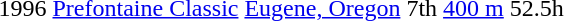<table>
<tr>
<td>1996</td>
<td><a href='#'>Prefontaine Classic</a></td>
<td><a href='#'>Eugene, Oregon</a></td>
<td>7th</td>
<td><a href='#'>400 m</a></td>
<td>52.5h</td>
</tr>
</table>
